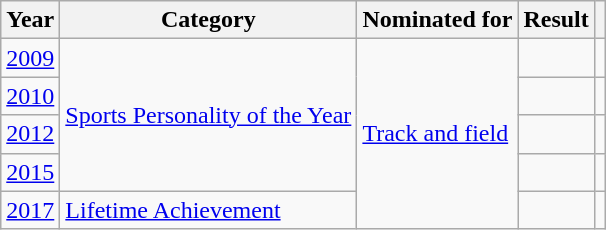<table class="wikitable plainrowheaders">
<tr>
<th scope="col">Year</th>
<th scope="col">Category</th>
<th scope="col">Nominated for</th>
<th scope="col">Result</th>
<th scope="col"></th>
</tr>
<tr>
<td align="center"><a href='#'>2009</a></td>
<td rowspan = "4"><a href='#'>Sports Personality of the Year</a></td>
<td rowspan = "5"><a href='#'>Track and field</a></td>
<td></td>
<td></td>
</tr>
<tr>
<td align="center"><a href='#'>2010</a></td>
<td></td>
<td></td>
</tr>
<tr>
<td align="center"><a href='#'>2012</a></td>
<td></td>
<td></td>
</tr>
<tr>
<td align="center"><a href='#'>2015</a></td>
<td></td>
<td></td>
</tr>
<tr>
<td align="center"><a href='#'>2017</a></td>
<td><a href='#'>Lifetime Achievement</a></td>
<td></td>
<td></td>
</tr>
</table>
